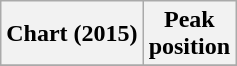<table class="wikitable sortable plainrowheaders" style="text-align:center">
<tr>
<th scope="col">Chart (2015)</th>
<th scope="col">Peak<br>position</th>
</tr>
<tr>
</tr>
</table>
